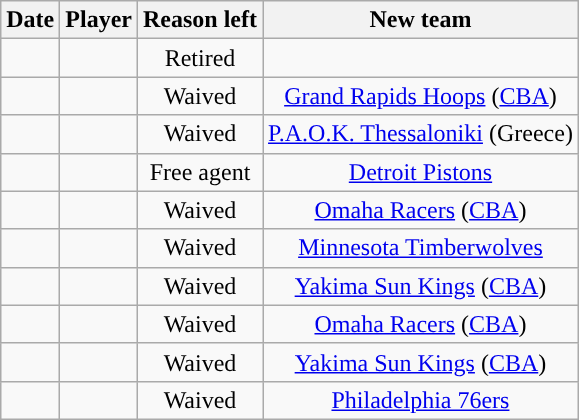<table class="wikitable sortable sortable">
<tr>
<th>Date</th>
<th>Player</th>
<th>Reason left</th>
<th>New team</th>
</tr>
<tr style="text-align: center">
<td></td>
<td></td>
<td>Retired</td>
<td></td>
</tr>
<tr style="text-align: center">
<td></td>
<td></td>
<td>Waived</td>
<td><a href='#'>Grand Rapids Hoops</a> (<a href='#'>CBA</a>)</td>
</tr>
<tr style="text-align: center">
<td></td>
<td></td>
<td>Waived</td>
<td><a href='#'>P.A.O.K. Thessaloniki</a> (Greece)</td>
</tr>
<tr style="text-align: center">
<td></td>
<td></td>
<td>Free agent</td>
<td><a href='#'>Detroit Pistons</a></td>
</tr>
<tr style="text-align: center">
<td></td>
<td></td>
<td>Waived</td>
<td><a href='#'>Omaha Racers</a> (<a href='#'>CBA</a>)</td>
</tr>
<tr style="text-align: center">
<td></td>
<td></td>
<td>Waived</td>
<td><a href='#'>Minnesota Timberwolves</a></td>
</tr>
<tr style="text-align: center">
<td></td>
<td></td>
<td>Waived</td>
<td><a href='#'>Yakima Sun Kings</a> (<a href='#'>CBA</a>)</td>
</tr>
<tr style="text-align: center">
<td></td>
<td></td>
<td>Waived</td>
<td><a href='#'>Omaha Racers</a> (<a href='#'>CBA</a>)</td>
</tr>
<tr style="text-align: center">
<td></td>
<td></td>
<td>Waived</td>
<td><a href='#'>Yakima Sun Kings</a> (<a href='#'>CBA</a>)</td>
</tr>
<tr style="text-align: center">
<td></td>
<td></td>
<td>Waived</td>
<td><a href='#'>Philadelphia 76ers</a></td>
</tr>
</table>
